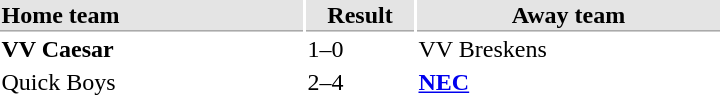<table>
<tr bgcolor="#E4E4E4">
<th style="border-bottom:1px solid #AAAAAA" width="200" align="left">Home team</th>
<th style="border-bottom:1px solid #AAAAAA" width="70" align="center">Result</th>
<th style="border-bottom:1px solid #AAAAAA" width="200">Away team</th>
</tr>
<tr>
<td><strong>VV Caesar</strong></td>
<td>1–0</td>
<td>VV Breskens</td>
</tr>
<tr>
<td>Quick Boys</td>
<td>2–4</td>
<td><strong><a href='#'>NEC</a></strong></td>
</tr>
</table>
